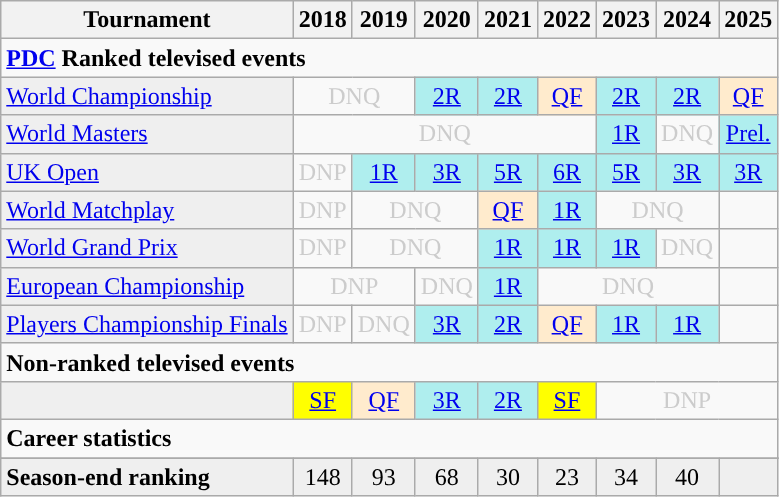<table class="wikitable">
<tr>
<th>Tournament</th>
<th>2018</th>
<th>2019</th>
<th>2020</th>
<th>2021</th>
<th>2022</th>
<th>2023</th>
<th>2024</th>
<th>2025</th>
</tr>
<tr>
<td colspan="11" align="left"><strong><a href='#'>PDC</a> Ranked televised events</strong></td>
</tr>
<tr>
<td style="background:#efefef;"><a href='#'>World Championship</a></td>
<td colspan="2" style="text-align:center; color:#ccc;">DNQ</td>
<td style="text-align:center; background:#afeeee;"><a href='#'>2R</a></td>
<td style="text-align:center; background:#afeeee;"><a href='#'>2R</a></td>
<td style="text-align:center; background:#ffebcd;"><a href='#'>QF</a></td>
<td style="text-align:center; background:#afeeee;"><a href='#'>2R</a></td>
<td style="text-align:center; background:#afeeee;"><a href='#'>2R</a></td>
<td style="text-align:center; background:#ffebcd;"><a href='#'>QF</a></td>
</tr>
<tr>
<td style="background:#efefef;"><a href='#'>World Masters</a></td>
<td colspan="5" style="text-align:center; color:#ccc;">DNQ</td>
<td style="text-align:center; background:#afeeee;"><a href='#'>1R</a></td>
<td style="text-align:center; color:#ccc;">DNQ</td>
<td style="text-align:center; background:#afeeee;"><a href='#'>Prel.</a></td>
</tr>
<tr>
<td style="background:#efefef;"><a href='#'>UK Open</a></td>
<td style="text-align:center; color:#ccc;">DNP</td>
<td style="text-align:center; background:#afeeee;"><a href='#'>1R</a></td>
<td style="text-align:center; background:#afeeee;"><a href='#'>3R</a></td>
<td style="text-align:center; background:#afeeee;"><a href='#'>5R</a></td>
<td style="text-align:center; background:#afeeee;"><a href='#'>6R</a></td>
<td style="text-align:center; background:#afeeee;"><a href='#'>5R</a></td>
<td style="text-align:center; background:#afeeee;"><a href='#'>3R</a></td>
<td style="text-align:center; background:#afeeee;"><a href='#'>3R</a></td>
</tr>
<tr>
<td style="background:#efefef;"><a href='#'>World Matchplay</a></td>
<td style="text-align:center; color:#ccc;">DNP</td>
<td colspan="2" style="text-align:center; color:#ccc;">DNQ</td>
<td style="text-align:center; background:#ffebcd;"><a href='#'>QF</a></td>
<td style="text-align:center; background:#afeeee;"><a href='#'>1R</a></td>
<td colspan="2" style="text-align:center; color:#ccc;">DNQ</td>
<td></td>
</tr>
<tr>
<td style="background:#efefef;"><a href='#'>World Grand Prix</a></td>
<td style="text-align:center; color:#ccc;">DNP</td>
<td colspan="2" style="text-align:center; color:#ccc;">DNQ</td>
<td style="text-align:center; background:#afeeee;"><a href='#'>1R</a></td>
<td style="text-align:center; background:#afeeee;"><a href='#'>1R</a></td>
<td style="text-align:center; background:#afeeee;"><a href='#'>1R</a></td>
<td style="text-align:center; color:#ccc;">DNQ</td>
<td></td>
</tr>
<tr>
<td style="background:#efefef;"><a href='#'>European Championship</a></td>
<td colspan="2" style="text-align:center; color:#ccc;">DNP</td>
<td style="text-align:center; color:#ccc;">DNQ</td>
<td style="text-align:center; background:#afeeee;"><a href='#'>1R</a></td>
<td colspan="3" style="text-align:center; color:#ccc;">DNQ</td>
<td></td>
</tr>
<tr>
<td style="background:#efefef;"><a href='#'>Players Championship Finals</a></td>
<td style="text-align:center; color:#ccc;">DNP</td>
<td style="text-align:center; color:#ccc;">DNQ</td>
<td style="text-align:center; background:#afeeee;"><a href='#'>3R</a></td>
<td style="text-align:center; background:#afeeee;"><a href='#'>2R</a></td>
<td style="text-align:center; background:#ffebcd;"><a href='#'>QF</a></td>
<td style="text-align:center; background:#afeeee;"><a href='#'>1R</a></td>
<td style="text-align:center; background:#afeeee;"><a href='#'>1R</a></td>
<td></td>
</tr>
<tr>
<td colspan="11" align="left"><strong>Non-ranked televised events</strong></td>
</tr>
<tr>
<td style="background:#efefef;"></td>
<td style="text-align:center; background:yellow;"><a href='#'>SF</a></td>
<td style="text-align:center; background:#ffebcd;"><a href='#'>QF</a></td>
<td style="text-align:center; background:#afeeee;"><a href='#'>3R</a></td>
<td style="text-align:center; background:#afeeee;"><a href='#'>2R</a></td>
<td style="text-align:center; background:yellow;"><a href='#'>SF</a></td>
<td colspan="3" style="text-align:center; color:#ccc;">DNP</td>
</tr>
<tr>
<td colspan="15" align="left"><strong>Career statistics</strong></td>
</tr>
<tr>
</tr>
<tr bgcolor="efefef">
<td align="left"><strong>Season-end ranking</strong></td>
<td style="text-align:center;">148</td>
<td style="text-align:center;">93</td>
<td style="text-align:center;">68</td>
<td style="text-align:center;">30</td>
<td style="text-align:center;">23</td>
<td style="text-align:center;">34</td>
<td style="text-align:center;">40</td>
<td></td>
</tr>
</table>
